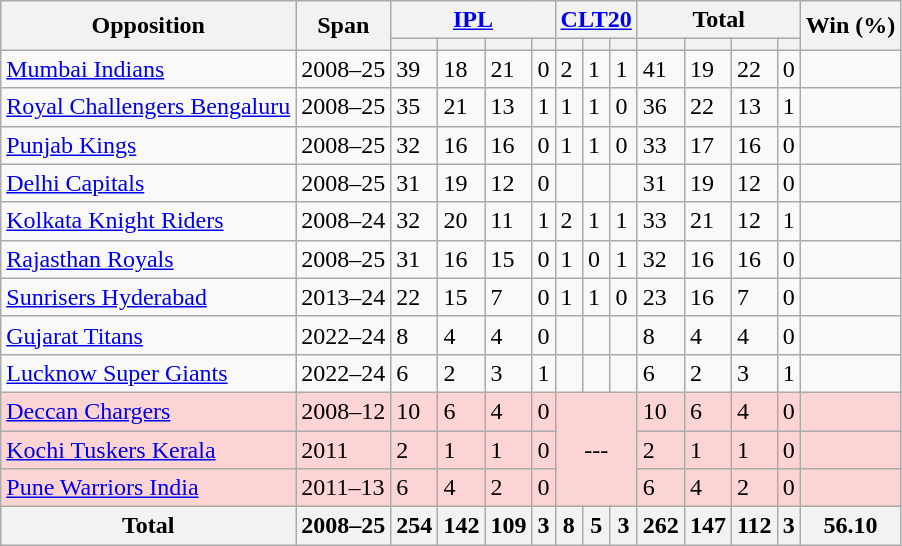<table class="wikitable sortable defaultcenter col1left" style="font-size: 100%">
<tr>
<th rowspan="2">Opposition</th>
<th rowspan="2">Span</th>
<th colspan="4"><a href='#'>IPL</a></th>
<th colspan="3"><a href='#'>CLT20</a></th>
<th colspan="4">Total</th>
<th rowspan="2">Win (%)</th>
</tr>
<tr>
<th></th>
<th></th>
<th></th>
<th></th>
<th></th>
<th></th>
<th></th>
<th></th>
<th></th>
<th></th>
<th></th>
</tr>
<tr>
<td><a href='#'>Mumbai Indians</a></td>
<td>2008–25</td>
<td>39</td>
<td>18</td>
<td>21</td>
<td>0</td>
<td>2</td>
<td>1</td>
<td>1</td>
<td>41</td>
<td>19</td>
<td>22</td>
<td>0</td>
<td></td>
</tr>
<tr>
<td><a href='#'>Royal Challengers Bengaluru</a></td>
<td>2008–25</td>
<td>35</td>
<td>21</td>
<td>13</td>
<td>1</td>
<td>1</td>
<td>1</td>
<td>0</td>
<td>36</td>
<td>22</td>
<td>13</td>
<td>1</td>
<td></td>
</tr>
<tr>
<td><a href='#'>Punjab Kings</a></td>
<td>2008–25</td>
<td>32</td>
<td>16</td>
<td>16</td>
<td>0</td>
<td>1</td>
<td>1</td>
<td>0</td>
<td>33</td>
<td>17</td>
<td>16</td>
<td>0</td>
<td></td>
</tr>
<tr>
<td><a href='#'>Delhi Capitals</a></td>
<td>2008–25</td>
<td>31</td>
<td>19</td>
<td>12</td>
<td>0</td>
<td></td>
<td></td>
<td></td>
<td>31</td>
<td>19</td>
<td>12</td>
<td>0</td>
<td></td>
</tr>
<tr>
<td><a href='#'>Kolkata Knight Riders</a></td>
<td>2008–24</td>
<td>32</td>
<td>20</td>
<td>11</td>
<td>1</td>
<td>2</td>
<td>1</td>
<td>1</td>
<td>33</td>
<td>21</td>
<td>12</td>
<td>1</td>
<td></td>
</tr>
<tr>
<td><a href='#'>Rajasthan Royals</a></td>
<td>2008–25</td>
<td>31</td>
<td>16</td>
<td>15</td>
<td>0</td>
<td>1</td>
<td>0</td>
<td>1</td>
<td>32</td>
<td>16</td>
<td>16</td>
<td>0</td>
<td></td>
</tr>
<tr>
<td><a href='#'>Sunrisers Hyderabad</a></td>
<td>2013–24</td>
<td>22</td>
<td>15</td>
<td>7</td>
<td>0</td>
<td>1</td>
<td>1</td>
<td>0</td>
<td>23</td>
<td>16</td>
<td>7</td>
<td>0</td>
<td></td>
</tr>
<tr>
<td><a href='#'>Gujarat Titans</a></td>
<td>2022–24</td>
<td>8</td>
<td>4</td>
<td>4</td>
<td>0</td>
<td></td>
<td></td>
<td></td>
<td>8</td>
<td>4</td>
<td>4</td>
<td>0</td>
<td></td>
</tr>
<tr>
<td><a href='#'>Lucknow Super Giants</a></td>
<td>2022–24</td>
<td>6</td>
<td>2</td>
<td>3</td>
<td>1</td>
<td></td>
<td></td>
<td></td>
<td>6</td>
<td>2</td>
<td>3</td>
<td>1</td>
<td></td>
</tr>
<tr style="background:#fdd4d4;">
<td><a href='#'>Deccan Chargers</a></td>
<td>2008–12</td>
<td>10</td>
<td>6</td>
<td>4</td>
<td>0</td>
<td colspan="3" rowspan="3" align="center">---</td>
<td>10</td>
<td>6</td>
<td>4</td>
<td>0</td>
<td></td>
</tr>
<tr style="background:#fdd4d4;">
<td><a href='#'>Kochi Tuskers Kerala</a></td>
<td>2011</td>
<td>2</td>
<td>1</td>
<td>1</td>
<td>0</td>
<td>2</td>
<td>1</td>
<td>1</td>
<td>0</td>
<td></td>
</tr>
<tr style="background:#fdd4d4;">
<td><a href='#'>Pune Warriors India</a></td>
<td>2011–13</td>
<td>6</td>
<td>4</td>
<td>2</td>
<td>0</td>
<td>6</td>
<td>4</td>
<td>2</td>
<td>0</td>
<td></td>
</tr>
<tr>
<th>Total</th>
<th>2008–25</th>
<th>254</th>
<th>142</th>
<th>109</th>
<th>3</th>
<th>8</th>
<th>5</th>
<th>3</th>
<th>262</th>
<th>147</th>
<th>112</th>
<th>3</th>
<th>56.10</th>
</tr>
</table>
